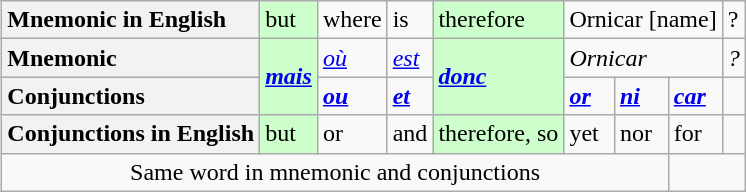<table class="wikitable" style="float:right;margin:1em;">
<tr>
<th scope="row" style="text-align:left;">Mnemonic in English</th>
<td style="background:#cfc;">but</td>
<td>where</td>
<td>is</td>
<td style="background:#cfc;">therefore</td>
<td colspan="3">Ornicar [name]</td>
<td>?</td>
</tr>
<tr>
<th scope="row" style="text-align:left;">Mnemonic</th>
<td style="background:#cfc;" rowspan="2"><strong><em><a href='#'>mais</a></em></strong></td>
<td><em><a href='#'>où</a></em></td>
<td><em><a href='#'>est</a></em></td>
<td style="background:#cfc;" rowspan="2"><strong><em><a href='#'>donc</a></em></strong></td>
<td colspan="3"><em>Ornicar</em></td>
<td><em>?</em></td>
</tr>
<tr>
<th scope="row" style="text-align:left;">Conjunctions</th>
<td><strong><em><a href='#'>ou</a></em></strong></td>
<td><strong><em><a href='#'>et</a></em></strong></td>
<td><strong><em><a href='#'>or</a></em></strong></td>
<td><strong><em><a href='#'>ni</a></em></strong></td>
<td><strong><em><a href='#'>car</a></em></strong></td>
<td></td>
</tr>
<tr>
<th scope="row" style="text-align:left;">Conjunctions in English</th>
<td style="background:#cfc;">but</td>
<td>or</td>
<td>and</td>
<td style="background:#cfc;">therefore, so</td>
<td>yet</td>
<td>nor</td>
<td>for</td>
<td></td>
</tr>
<tr>
<td colspan="7" style="text-align:center;"> Same word in mnemonic and conjunctions</td>
<td colspan="2" style="text-align:center;"></td>
</tr>
</table>
